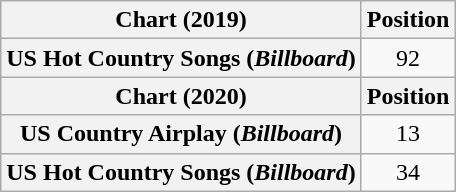<table class="wikitable plainrowheaders" style="text-align: center">
<tr>
<th scope="col">Chart (2019)</th>
<th scope="col">Position</th>
</tr>
<tr>
<th scope="row">US Hot Country Songs (<em>Billboard</em>)</th>
<td style="text-align:center">92</td>
</tr>
<tr>
<th scope="col">Chart (2020)</th>
<th scope="col">Position</th>
</tr>
<tr>
<th scope="row">US Country Airplay (<em>Billboard</em>)</th>
<td>13</td>
</tr>
<tr>
<th scope="row">US Hot Country Songs (<em>Billboard</em>)</th>
<td>34</td>
</tr>
</table>
